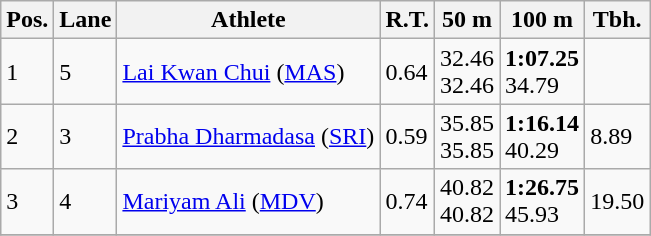<table class="wikitable">
<tr>
<th>Pos.</th>
<th>Lane</th>
<th>Athlete</th>
<th>R.T.</th>
<th>50 m</th>
<th>100 m</th>
<th>Tbh.</th>
</tr>
<tr>
<td>1</td>
<td>5</td>
<td> <a href='#'>Lai Kwan Chui</a> (<a href='#'>MAS</a>)</td>
<td>0.64</td>
<td>32.46<br>32.46</td>
<td><strong>1:07.25</strong><br>34.79</td>
<td> </td>
</tr>
<tr>
<td>2</td>
<td>3</td>
<td> <a href='#'>Prabha Dharmadasa</a> (<a href='#'>SRI</a>)</td>
<td>0.59</td>
<td>35.85<br>35.85</td>
<td><strong>1:16.14</strong><br>40.29</td>
<td>8.89</td>
</tr>
<tr>
<td>3</td>
<td>4</td>
<td> <a href='#'>Mariyam Ali</a> (<a href='#'>MDV</a>)</td>
<td>0.74</td>
<td>40.82<br>40.82</td>
<td><strong>1:26.75</strong><br>45.93</td>
<td>19.50</td>
</tr>
<tr>
</tr>
</table>
